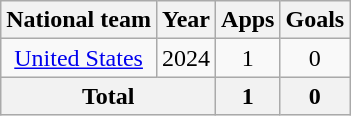<table class="wikitable" style="text-align:center">
<tr>
<th>National team</th>
<th>Year</th>
<th>Apps</th>
<th>Goals</th>
</tr>
<tr>
<td rowspan="1"><a href='#'>United States</a></td>
<td>2024</td>
<td>1</td>
<td>0</td>
</tr>
<tr>
<th colspan="2">Total</th>
<th>1</th>
<th>0</th>
</tr>
</table>
